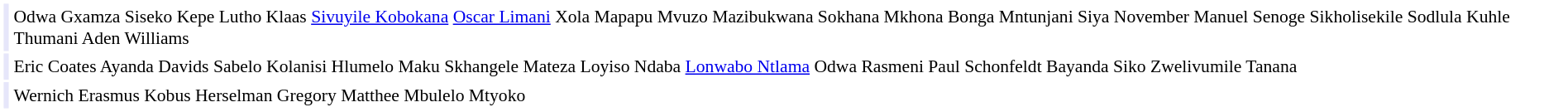<table cellpadding="2" style="border: 1px solid white; font-size:90%;">
<tr>
<td style="text-align:right;" bgcolor="lavender"></td>
<td style="text-align:left;">Odwa Gxamza Siseko Kepe Lutho Klaas <a href='#'>Sivuyile Kobokana</a> <a href='#'>Oscar Limani</a> Xola Mapapu Mvuzo Mazibukwana Sokhana Mkhona Bonga Mntunjani Siya November Manuel Senoge Sikholisekile Sodlula Kuhle Thumani Aden Williams</td>
</tr>
<tr>
<td style="text-align:right;" bgcolor="lavender"></td>
<td style="text-align:left;">Eric Coates Ayanda Davids Sabelo Kolanisi Hlumelo Maku Skhangele Mateza Loyiso Ndaba <a href='#'>Lonwabo Ntlama</a> Odwa Rasmeni Paul Schonfeldt Bayanda Siko Zwelivumile Tanana</td>
</tr>
<tr>
<td style="text-align:right;" bgcolor="lavender"></td>
<td style="text-align:left;">Wernich Erasmus Kobus Herselman Gregory Matthee Mbulelo Mtyoko</td>
</tr>
</table>
